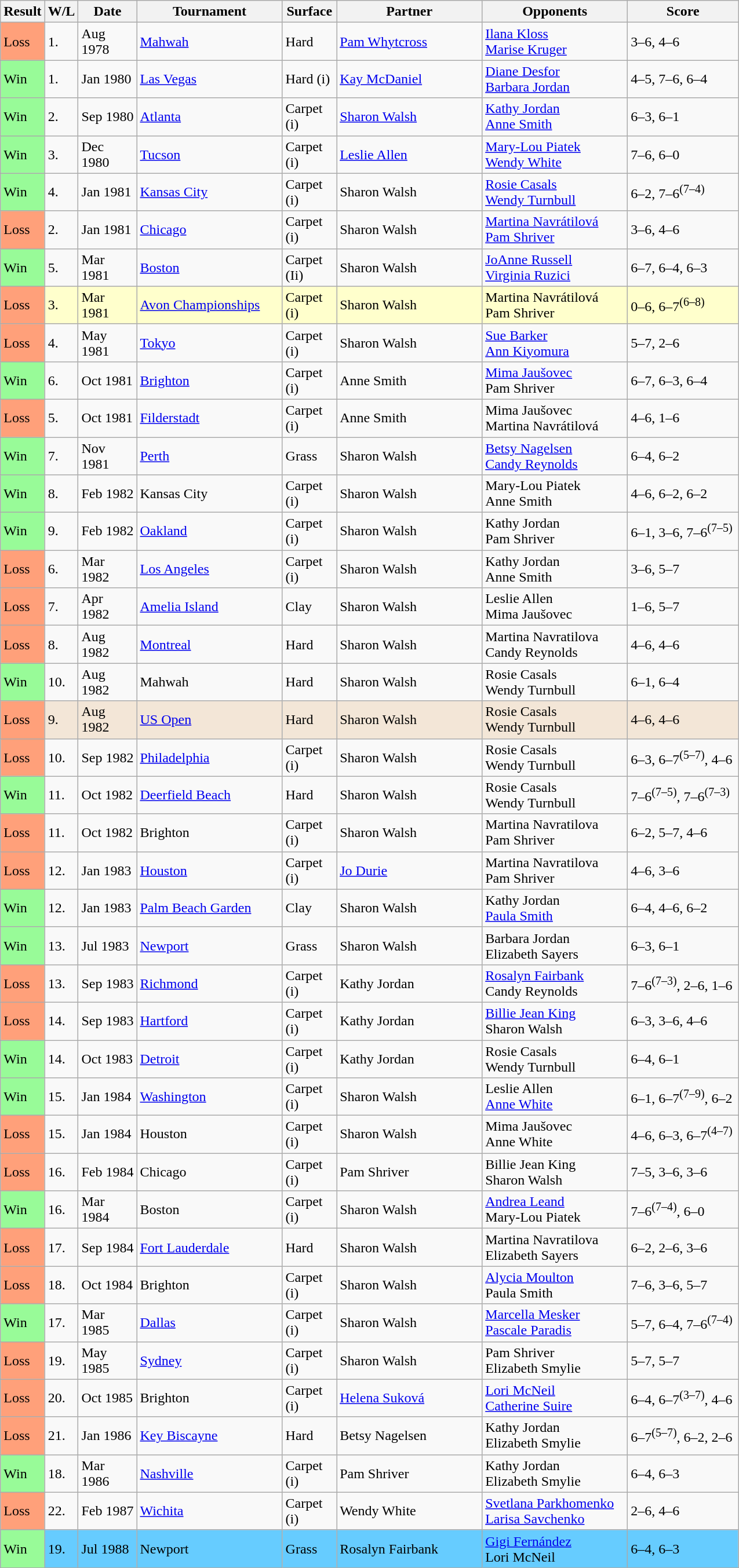<table class="sortable wikitable">
<tr>
<th style="width:40px">Result</th>
<th style="width:30px" class="unsortable">W/L</th>
<th style="width:60px">Date</th>
<th style="width:160px">Tournament</th>
<th style="width:55px">Surface</th>
<th style="width:160px">Partner</th>
<th style="width:160px">Opponents</th>
<th style="width:120px" class="unsortable">Score</th>
</tr>
<tr>
<td style="background:#ffa07a;">Loss</td>
<td>1.</td>
<td>Aug 1978</td>
<td><a href='#'>Mahwah</a></td>
<td>Hard</td>
<td> <a href='#'>Pam Whytcross</a></td>
<td> <a href='#'>Ilana Kloss</a> <br>  <a href='#'>Marise Kruger</a></td>
<td>3–6, 4–6</td>
</tr>
<tr>
<td style="background:#98fb98;">Win</td>
<td>1.</td>
<td>Jan 1980</td>
<td><a href='#'>Las Vegas</a></td>
<td>Hard (i)</td>
<td> <a href='#'>Kay McDaniel</a></td>
<td> <a href='#'>Diane Desfor</a> <br>  <a href='#'>Barbara Jordan</a></td>
<td>4–5, 7–6, 6–4</td>
</tr>
<tr>
<td style="background:#98fb98;">Win</td>
<td>2.</td>
<td>Sep 1980</td>
<td><a href='#'>Atlanta</a></td>
<td>Carpet (i)</td>
<td> <a href='#'>Sharon Walsh</a></td>
<td> <a href='#'>Kathy Jordan</a> <br>  <a href='#'>Anne Smith</a></td>
<td>6–3, 6–1</td>
</tr>
<tr>
<td style="background:#98fb98;">Win</td>
<td>3.</td>
<td>Dec 1980</td>
<td><a href='#'>Tucson</a></td>
<td>Carpet (i)</td>
<td> <a href='#'>Leslie Allen</a></td>
<td> <a href='#'>Mary-Lou Piatek</a> <br>  <a href='#'>Wendy White</a></td>
<td>7–6, 6–0</td>
</tr>
<tr>
<td style="background:#98fb98;">Win</td>
<td>4.</td>
<td>Jan 1981</td>
<td><a href='#'>Kansas City</a></td>
<td>Carpet (i)</td>
<td> Sharon Walsh</td>
<td> <a href='#'>Rosie Casals</a> <br>  <a href='#'>Wendy Turnbull</a></td>
<td>6–2, 7–6<sup>(7–4)</sup></td>
</tr>
<tr>
<td style="background:#ffa07a;">Loss</td>
<td>2.</td>
<td>Jan 1981</td>
<td><a href='#'>Chicago</a></td>
<td>Carpet (i)</td>
<td> Sharon Walsh</td>
<td> <a href='#'>Martina Navrátilová</a> <br>  <a href='#'>Pam Shriver</a></td>
<td>3–6, 4–6</td>
</tr>
<tr>
<td style="background:#98fb98;">Win</td>
<td>5.</td>
<td>Mar 1981</td>
<td><a href='#'>Boston</a></td>
<td>Carpet (Ii)</td>
<td> Sharon Walsh</td>
<td> <a href='#'>JoAnne Russell</a> <br>  <a href='#'>Virginia Ruzici</a></td>
<td>6–7, 6–4, 6–3</td>
</tr>
<tr bgcolor="#ffffcc">
<td style="background:#ffa07a;">Loss</td>
<td>3.</td>
<td>Mar 1981</td>
<td><a href='#'>Avon Championships</a></td>
<td>Carpet (i)</td>
<td> Sharon Walsh</td>
<td> Martina Navrátilová <br>  Pam Shriver</td>
<td>0–6, 6–7<sup>(6–8)</sup></td>
</tr>
<tr>
<td style="background:#ffa07a;">Loss</td>
<td>4.</td>
<td>May 1981</td>
<td><a href='#'>Tokyo</a></td>
<td>Carpet (i)</td>
<td> Sharon Walsh</td>
<td> <a href='#'>Sue Barker</a> <br>  <a href='#'>Ann Kiyomura</a></td>
<td>5–7, 2–6</td>
</tr>
<tr>
<td style="background:#98fb98;">Win</td>
<td>6.</td>
<td>Oct 1981</td>
<td><a href='#'>Brighton</a></td>
<td>Carpet (i)</td>
<td> Anne Smith</td>
<td> <a href='#'>Mima Jaušovec</a> <br>  Pam Shriver</td>
<td>6–7, 6–3, 6–4</td>
</tr>
<tr>
<td style="background:#ffa07a;">Loss</td>
<td>5.</td>
<td>Oct 1981</td>
<td><a href='#'>Filderstadt</a></td>
<td>Carpet (i)</td>
<td> Anne Smith</td>
<td> Mima Jaušovec <br>  Martina Navrátilová</td>
<td>4–6, 1–6</td>
</tr>
<tr>
<td style="background:#98fb98;">Win</td>
<td>7.</td>
<td>Nov 1981</td>
<td><a href='#'>Perth</a></td>
<td>Grass</td>
<td> Sharon Walsh</td>
<td> <a href='#'>Betsy Nagelsen</a> <br>  <a href='#'>Candy Reynolds</a></td>
<td>6–4, 6–2</td>
</tr>
<tr>
<td style="background:#98fb98;">Win</td>
<td>8.</td>
<td>Feb 1982</td>
<td>Kansas City</td>
<td>Carpet (i)</td>
<td> Sharon Walsh</td>
<td> Mary-Lou Piatek <br>  Anne Smith</td>
<td>4–6, 6–2, 6–2</td>
</tr>
<tr>
<td style="background:#98fb98;">Win</td>
<td>9.</td>
<td>Feb 1982</td>
<td><a href='#'>Oakland</a></td>
<td>Carpet (i)</td>
<td> Sharon Walsh</td>
<td> Kathy Jordan <br>  Pam Shriver</td>
<td>6–1, 3–6, 7–6<sup>(7–5)</sup></td>
</tr>
<tr>
<td style="background:#ffa07a;">Loss</td>
<td>6.</td>
<td>Mar 1982</td>
<td><a href='#'>Los Angeles</a></td>
<td>Carpet (i)</td>
<td> Sharon Walsh</td>
<td> Kathy Jordan <br>  Anne Smith</td>
<td>3–6, 5–7</td>
</tr>
<tr>
<td style="background:#ffa07a;">Loss</td>
<td>7.</td>
<td>Apr 1982</td>
<td><a href='#'>Amelia Island</a></td>
<td>Clay</td>
<td> Sharon Walsh</td>
<td> Leslie Allen <br>  Mima Jaušovec</td>
<td>1–6, 5–7</td>
</tr>
<tr>
<td style="background:#ffa07a;">Loss</td>
<td>8.</td>
<td>Aug 1982</td>
<td><a href='#'>Montreal</a></td>
<td>Hard</td>
<td> Sharon Walsh</td>
<td> Martina Navratilova <br>  Candy Reynolds</td>
<td>4–6, 4–6</td>
</tr>
<tr>
<td style="background:#98fb98;">Win</td>
<td>10.</td>
<td>Aug 1982</td>
<td>Mahwah</td>
<td>Hard</td>
<td> Sharon Walsh</td>
<td> Rosie Casals <br>  Wendy Turnbull</td>
<td>6–1, 6–4</td>
</tr>
<tr bgcolor="#f3e6d7">
<td style="background:#ffa07a;">Loss</td>
<td>9.</td>
<td>Aug 1982</td>
<td><a href='#'>US Open</a></td>
<td>Hard</td>
<td> Sharon Walsh</td>
<td> Rosie Casals <br>  Wendy Turnbull</td>
<td>4–6, 4–6</td>
</tr>
<tr>
<td style="background:#ffa07a;">Loss</td>
<td>10.</td>
<td>Sep 1982</td>
<td><a href='#'>Philadelphia</a></td>
<td>Carpet (i)</td>
<td> Sharon Walsh</td>
<td> Rosie Casals <br>  Wendy Turnbull</td>
<td>6–3, 6–7<sup>(5–7)</sup>, 4–6</td>
</tr>
<tr>
<td style="background:#98fb98;">Win</td>
<td>11.</td>
<td>Oct 1982</td>
<td><a href='#'>Deerfield Beach</a></td>
<td>Hard</td>
<td> Sharon Walsh</td>
<td> Rosie Casals <br>  Wendy Turnbull</td>
<td>7–6<sup>(7–5)</sup>, 7–6<sup>(7–3)</sup></td>
</tr>
<tr>
<td style="background:#ffa07a;">Loss</td>
<td>11.</td>
<td>Oct 1982</td>
<td>Brighton</td>
<td>Carpet (i)</td>
<td> Sharon Walsh</td>
<td> Martina Navratilova <br>  Pam Shriver</td>
<td>6–2, 5–7, 4–6</td>
</tr>
<tr>
<td style="background:#ffa07a;">Loss</td>
<td>12.</td>
<td>Jan 1983</td>
<td><a href='#'>Houston</a></td>
<td>Carpet (i)</td>
<td> <a href='#'>Jo Durie</a></td>
<td> Martina Navratilova <br>  Pam Shriver</td>
<td>4–6, 3–6</td>
</tr>
<tr>
<td style="background:#98fb98;">Win</td>
<td>12.</td>
<td>Jan 1983</td>
<td><a href='#'>Palm Beach Garden</a></td>
<td>Clay</td>
<td> Sharon Walsh</td>
<td> Kathy Jordan <br>  <a href='#'>Paula Smith</a></td>
<td>6–4, 4–6, 6–2</td>
</tr>
<tr>
<td style="background:#98fb98;">Win</td>
<td>13.</td>
<td>Jul 1983</td>
<td><a href='#'>Newport</a></td>
<td>Grass</td>
<td> Sharon Walsh</td>
<td> Barbara Jordan <br>  Elizabeth Sayers</td>
<td>6–3, 6–1</td>
</tr>
<tr>
<td style="background:#ffa07a;">Loss</td>
<td>13.</td>
<td>Sep 1983</td>
<td><a href='#'>Richmond</a></td>
<td>Carpet (i)</td>
<td> Kathy Jordan</td>
<td> <a href='#'>Rosalyn Fairbank</a> <br>  Candy Reynolds</td>
<td>7–6<sup>(7–3)</sup>, 2–6, 1–6</td>
</tr>
<tr>
<td style="background:#ffa07a;">Loss</td>
<td>14.</td>
<td>Sep 1983</td>
<td><a href='#'>Hartford</a></td>
<td>Carpet (i)</td>
<td> Kathy Jordan</td>
<td> <a href='#'>Billie Jean King</a> <br>  Sharon Walsh</td>
<td>6–3, 3–6, 4–6</td>
</tr>
<tr>
<td style="background:#98fb98;">Win</td>
<td>14.</td>
<td>Oct 1983</td>
<td><a href='#'>Detroit</a></td>
<td>Carpet (i)</td>
<td> Kathy Jordan</td>
<td> Rosie Casals <br>  Wendy Turnbull</td>
<td>6–4, 6–1</td>
</tr>
<tr>
<td style="background:#98fb98;">Win</td>
<td>15.</td>
<td>Jan 1984</td>
<td><a href='#'>Washington</a></td>
<td>Carpet (i)</td>
<td> Sharon Walsh</td>
<td> Leslie Allen <br>  <a href='#'>Anne White</a></td>
<td>6–1, 6–7<sup>(7–9)</sup>, 6–2</td>
</tr>
<tr>
<td style="background:#ffa07a;">Loss</td>
<td>15.</td>
<td>Jan 1984</td>
<td>Houston</td>
<td>Carpet (i)</td>
<td> Sharon Walsh</td>
<td> Mima Jaušovec <br>  Anne White</td>
<td>4–6, 6–3, 6–7<sup>(4–7)</sup></td>
</tr>
<tr>
<td style="background:#ffa07a;">Loss</td>
<td>16.</td>
<td>Feb 1984</td>
<td>Chicago</td>
<td>Carpet (i)</td>
<td> Pam Shriver</td>
<td> Billie Jean King <br>  Sharon Walsh</td>
<td>7–5, 3–6, 3–6</td>
</tr>
<tr>
<td style="background:#98fb98;">Win</td>
<td>16.</td>
<td>Mar 1984</td>
<td>Boston</td>
<td>Carpet (i)</td>
<td> Sharon Walsh</td>
<td> <a href='#'>Andrea Leand</a> <br>  Mary-Lou Piatek</td>
<td>7–6<sup>(7–4)</sup>, 6–0</td>
</tr>
<tr>
<td style="background:#ffa07a;">Loss</td>
<td>17.</td>
<td>Sep 1984</td>
<td><a href='#'>Fort Lauderdale</a></td>
<td>Hard</td>
<td> Sharon Walsh</td>
<td> Martina Navratilova <br>  Elizabeth Sayers</td>
<td>6–2, 2–6, 3–6</td>
</tr>
<tr>
<td style="background:#ffa07a;">Loss</td>
<td>18.</td>
<td>Oct 1984</td>
<td>Brighton</td>
<td>Carpet (i)</td>
<td> Sharon Walsh</td>
<td> <a href='#'>Alycia Moulton</a> <br>  Paula Smith</td>
<td>7–6, 3–6, 5–7</td>
</tr>
<tr>
<td style="background:#98fb98;">Win</td>
<td>17.</td>
<td>Mar 1985</td>
<td><a href='#'>Dallas</a></td>
<td>Carpet (i)</td>
<td> Sharon Walsh</td>
<td> <a href='#'>Marcella Mesker</a> <br>  <a href='#'>Pascale Paradis</a></td>
<td>5–7, 6–4, 7–6<sup>(7–4)</sup></td>
</tr>
<tr>
<td style="background:#ffa07a;">Loss</td>
<td>19.</td>
<td>May 1985</td>
<td><a href='#'>Sydney</a></td>
<td>Carpet (i)</td>
<td> Sharon Walsh</td>
<td> Pam Shriver <br>  Elizabeth Smylie</td>
<td>5–7, 5–7</td>
</tr>
<tr>
<td style="background:#ffa07a;">Loss</td>
<td>20.</td>
<td>Oct 1985</td>
<td>Brighton</td>
<td>Carpet (i)</td>
<td> <a href='#'>Helena Suková</a></td>
<td> <a href='#'>Lori McNeil</a> <br>  <a href='#'>Catherine Suire</a></td>
<td>6–4, 6–7<sup>(3–7)</sup>, 4–6</td>
</tr>
<tr>
<td style="background:#ffa07a;">Loss</td>
<td>21.</td>
<td>Jan 1986</td>
<td><a href='#'>Key Biscayne</a></td>
<td>Hard</td>
<td> Betsy Nagelsen</td>
<td> Kathy Jordan <br>  Elizabeth Smylie</td>
<td>6–7<sup>(5–7)</sup>, 6–2, 2–6</td>
</tr>
<tr>
<td style="background:#98fb98;">Win</td>
<td>18.</td>
<td>Mar 1986</td>
<td><a href='#'>Nashville</a></td>
<td>Carpet (i)</td>
<td> Pam Shriver</td>
<td> Kathy Jordan <br>  Elizabeth Smylie</td>
<td>6–4, 6–3</td>
</tr>
<tr>
<td style="background:#ffa07a;">Loss</td>
<td>22.</td>
<td>Feb 1987</td>
<td><a href='#'>Wichita</a></td>
<td>Carpet (i)</td>
<td> Wendy White</td>
<td> <a href='#'>Svetlana Parkhomenko</a> <br>  <a href='#'>Larisa Savchenko</a></td>
<td>2–6, 4–6</td>
</tr>
<tr bgcolor="#66CCFF">
<td style="background:#98fb98;">Win</td>
<td>19.</td>
<td>Jul 1988</td>
<td>Newport</td>
<td>Grass</td>
<td> Rosalyn Fairbank</td>
<td> <a href='#'>Gigi Fernández</a> <br>  Lori McNeil</td>
<td>6–4, 6–3</td>
</tr>
</table>
